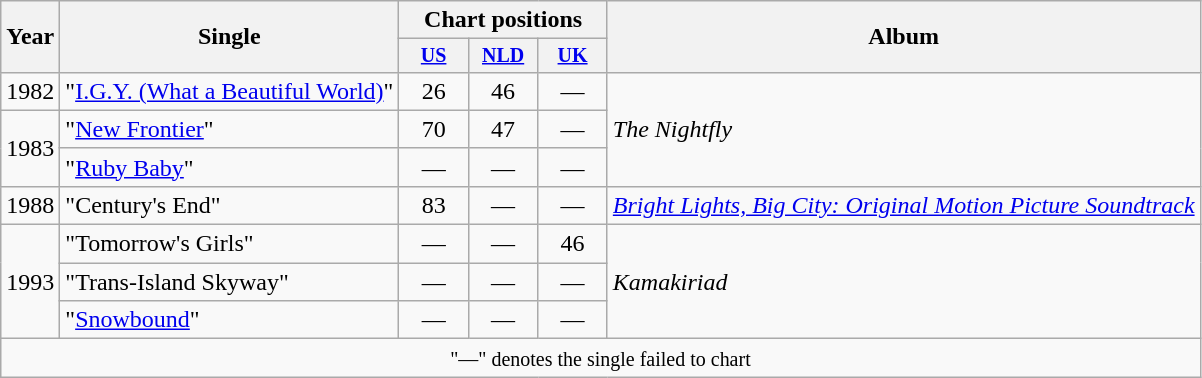<table class="wikitable" style="text-align:center;">
<tr>
<th rowspan="2">Year</th>
<th rowspan="2">Single</th>
<th colspan="3">Chart positions</th>
<th rowspan="2">Album</th>
</tr>
<tr style="font-size:smaller;">
<th style="width:40px;"><a href='#'>US</a><br></th>
<th style="width:40px;"><a href='#'>NLD</a><br></th>
<th style="width:40px;"><a href='#'>UK</a><br></th>
</tr>
<tr>
<td rowspan="1">1982</td>
<td style="text-align:left;">"<a href='#'>I.G.Y. (What a Beautiful World)</a>"</td>
<td>26</td>
<td>46</td>
<td>—</td>
<td style="text-align:left;" rowspan="3"><em>The Nightfly</em></td>
</tr>
<tr>
<td rowspan="2">1983</td>
<td style="text-align:left;">"<a href='#'>New Frontier</a>"</td>
<td>70</td>
<td>47</td>
<td>—</td>
</tr>
<tr>
<td style="text-align:left;">"<a href='#'>Ruby Baby</a>"</td>
<td>—</td>
<td>—</td>
<td>—</td>
</tr>
<tr>
<td>1988</td>
<td align="left">"Century's End"</td>
<td>83</td>
<td>—</td>
<td>—</td>
<td style="text-align:left;"><em><a href='#'>Bright Lights, Big City: Original Motion Picture Soundtrack</a></em></td>
</tr>
<tr>
<td rowspan="3">1993</td>
<td style="text-align:left;">"Tomorrow's Girls"</td>
<td>—</td>
<td>—</td>
<td>46</td>
<td style="text-align:left;" rowspan="3"><em>Kamakiriad</em></td>
</tr>
<tr>
<td style="text-align:left;">"Trans-Island Skyway"</td>
<td>—</td>
<td>—</td>
<td>—</td>
</tr>
<tr>
<td style="text-align:left;">"<a href='#'>Snowbound</a>"</td>
<td>—</td>
<td>—</td>
<td>—</td>
</tr>
<tr>
<td colspan="9"><small>"—" denotes the single failed to chart</small></td>
</tr>
</table>
